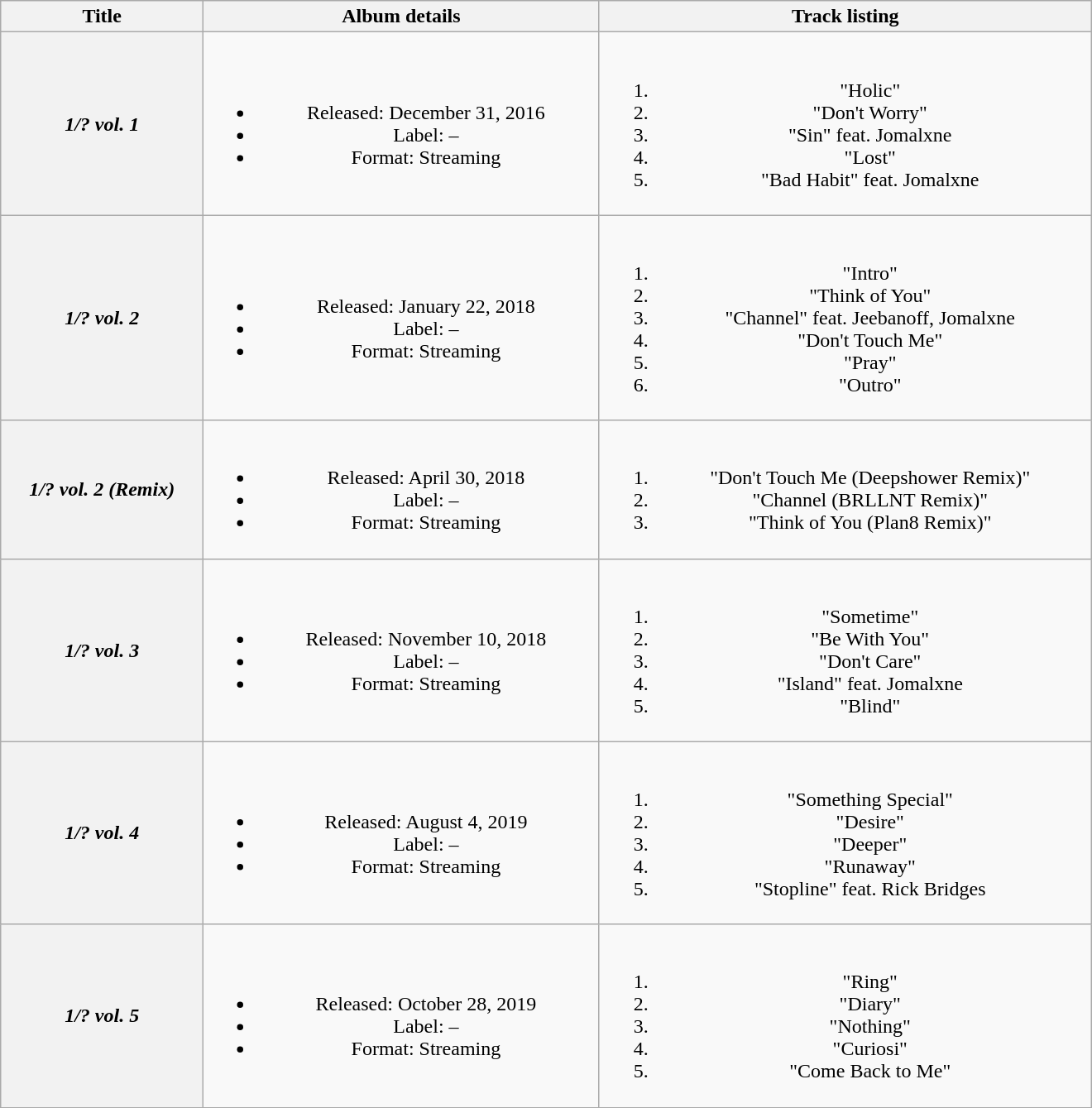<table class="wikitable plainrowheaders" style="text-align:center; width:55em">
<tr>
<th style="width:10em;">Title</th>
<th style="width:20em;">Album details</th>
<th style="width:25em;">Track listing</th>
</tr>
<tr>
<th scope=row><em>1/? vol. 1</em></th>
<td><br><ul><li>Released: December 31, 2016</li><li>Label: –</li><li>Format: Streaming</li></ul></td>
<td><br><ol><li>"Holic"</li><li>"Don't Worry"</li><li>"Sin" feat. Jomalxne</li><li>"Lost"</li><li>"Bad Habit" feat. Jomalxne</li></ol></td>
</tr>
<tr>
<th scope=row><em>1/? vol. 2</em></th>
<td><br><ul><li>Released: January 22, 2018</li><li>Label: –</li><li>Format: Streaming</li></ul></td>
<td><br><ol><li>"Intro"</li><li>"Think of You"</li><li>"Channel" feat. Jeebanoff, Jomalxne</li><li>"Don't Touch Me"</li><li>"Pray"</li><li>"Outro"</li></ol></td>
</tr>
<tr>
<th scope=row><em>1/? vol. 2 (Remix)</em></th>
<td><br><ul><li>Released: April 30, 2018</li><li>Label: –</li><li>Format: Streaming</li></ul></td>
<td><br><ol><li>"Don't Touch Me (Deepshower Remix)"</li><li>"Channel (BRLLNT Remix)"</li><li>"Think of You (Plan8 Remix)"</li></ol></td>
</tr>
<tr>
<th scope=row><em>1/? vol. 3</em></th>
<td><br><ul><li>Released: November 10, 2018</li><li>Label: –</li><li>Format: Streaming</li></ul></td>
<td><br><ol><li>"Sometime"</li><li>"Be With You"</li><li>"Don't Care"</li><li>"Island" feat. Jomalxne</li><li>"Blind"</li></ol></td>
</tr>
<tr>
<th scope=row><em>1/? vol. 4</em></th>
<td><br><ul><li>Released: August 4, 2019</li><li>Label: –</li><li>Format: Streaming</li></ul></td>
<td><br><ol><li>"Something Special"</li><li>"Desire"</li><li>"Deeper"</li><li>"Runaway"</li><li>"Stopline" feat. Rick Bridges</li></ol></td>
</tr>
<tr>
<th scope=row><em>1/? vol. 5</em></th>
<td><br><ul><li>Released: October 28, 2019</li><li>Label: –</li><li>Format: Streaming</li></ul></td>
<td><br><ol><li>"Ring"</li><li>"Diary"</li><li>"Nothing"</li><li>"Curiosi"</li><li>"Come Back to Me"</li></ol></td>
</tr>
<tr>
</tr>
</table>
